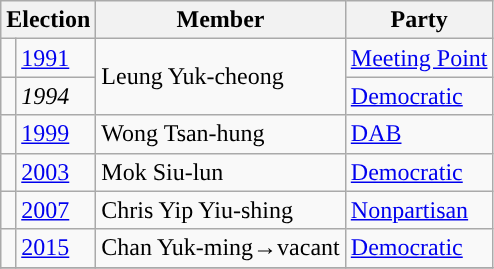<table class="wikitable">
<tr>
<th colspan="2">Election</th>
<th>Member</th>
<th>Party</th>
</tr>
<tr>
<td style="color:inherit;background:"></td>
<td><a href='#'>1991</a></td>
<td rowspan=2>Leung Yuk-cheong</td>
<td><a href='#'>Meeting Point</a></td>
</tr>
<tr>
<td style="color:inherit;background:"></td>
<td><em>1994</em></td>
<td><a href='#'>Democratic</a></td>
</tr>
<tr>
<td style="color:inherit;background:"></td>
<td><a href='#'>1999</a></td>
<td>Wong Tsan-hung</td>
<td><a href='#'>DAB</a></td>
</tr>
<tr>
<td style="color:inherit;background:"></td>
<td><a href='#'>2003</a></td>
<td>Mok Siu-lun</td>
<td><a href='#'>Democratic</a></td>
</tr>
<tr>
<td style="color:inherit;background:"></td>
<td><a href='#'>2007</a></td>
<td>Chris Yip Yiu-shing</td>
<td><a href='#'>Nonpartisan</a></td>
</tr>
<tr>
<td style="color:inherit;background:"></td>
<td><a href='#'>2015</a></td>
<td>Chan Yuk-ming→vacant</td>
<td><a href='#'>Democratic</a></td>
</tr>
<tr>
</tr>
</table>
